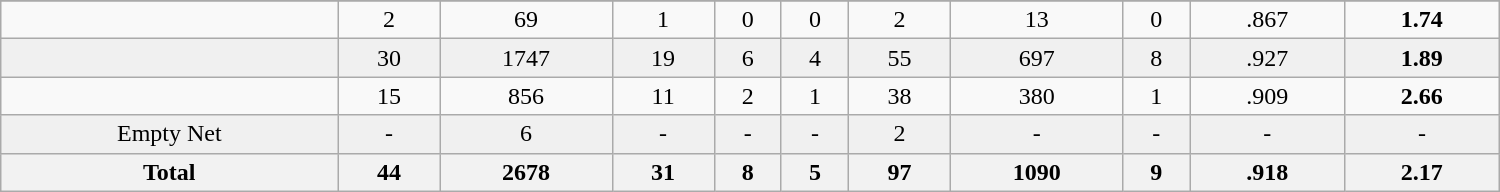<table class="wikitable sortable" width ="1000">
<tr align="center">
</tr>
<tr align="center">
<td></td>
<td>2</td>
<td>69</td>
<td>1</td>
<td>0</td>
<td>0</td>
<td>2</td>
<td>13</td>
<td>0</td>
<td>.867</td>
<td><strong>1.74</strong></td>
</tr>
<tr align="center" bgcolor="#f0f0f0">
<td></td>
<td>30</td>
<td>1747</td>
<td>19</td>
<td>6</td>
<td>4</td>
<td>55</td>
<td>697</td>
<td>8</td>
<td>.927</td>
<td><strong>1.89</strong></td>
</tr>
<tr align="center">
<td></td>
<td>15</td>
<td>856</td>
<td>11</td>
<td>2</td>
<td>1</td>
<td>38</td>
<td>380</td>
<td>1</td>
<td>.909</td>
<td><strong>2.66</strong></td>
</tr>
<tr align="center" bgcolor="#f0f0f0">
<td>Empty Net</td>
<td>-</td>
<td>6</td>
<td>-</td>
<td>-</td>
<td>-</td>
<td>2</td>
<td>-</td>
<td>-</td>
<td>-</td>
<td>-</td>
</tr>
<tr>
<th>Total</th>
<th>44</th>
<th>2678</th>
<th>31</th>
<th>8</th>
<th>5</th>
<th>97</th>
<th>1090</th>
<th>9</th>
<th>.918</th>
<th><strong>2.17</strong></th>
</tr>
</table>
